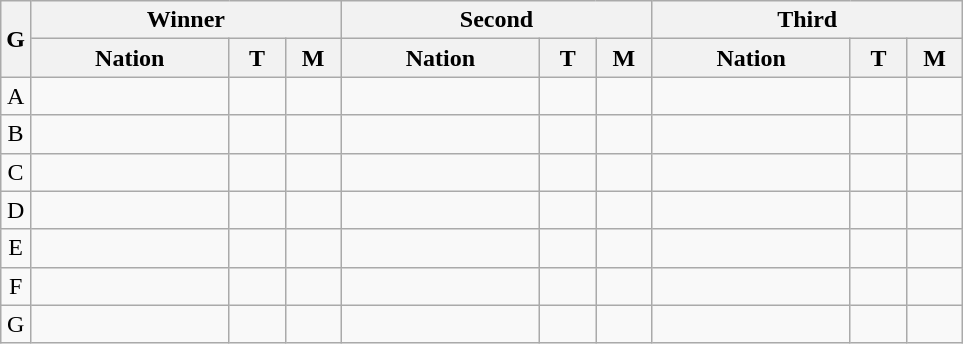<table class="wikitable nowrap" style=text-align:center>
<tr>
<th rowspan=2>G</th>
<th colspan=3>Winner</th>
<th colspan=3>Second</th>
<th colspan=3>Third</th>
</tr>
<tr>
<th width=125>Nation</th>
<th width=30>T</th>
<th width=30>M</th>
<th width=125>Nation</th>
<th width=30>T</th>
<th width=30>M</th>
<th width=125>Nation</th>
<th width=30>T</th>
<th width=30>M</th>
</tr>
<tr>
<td>A</td>
<td style=text-align:left bgcolor=></td>
<td></td>
<td></td>
<td style=text-align:left bgcolor=></td>
<td></td>
<td></td>
<td style=text-align:left bgcolor=></td>
<td></td>
<td></td>
</tr>
<tr>
<td>B</td>
<td style=text-align:left bgcolor=></td>
<td></td>
<td></td>
<td style=text-align:left bgcolor=></td>
<td></td>
<td></td>
<td style=text-align:left bgcolor=></td>
<td></td>
<td></td>
</tr>
<tr>
<td>C</td>
<td style=text-align:left bgcolor=></td>
<td></td>
<td></td>
<td style=text-align:left bgcolor=></td>
<td></td>
<td></td>
<td style=text-align:left bgcolor=></td>
<td></td>
<td></td>
</tr>
<tr>
<td>D</td>
<td style=text-align:left bgcolor=></td>
<td></td>
<td></td>
<td style=text-align:left bgcolor=></td>
<td></td>
<td></td>
<td style=text-align:left bgcolor=></td>
<td></td>
<td></td>
</tr>
<tr>
<td>E</td>
<td style=text-align:left bgcolor=></td>
<td></td>
<td></td>
<td style=text-align:left bgcolor=></td>
<td></td>
<td></td>
<td style=text-align:left bgcolor=></td>
<td></td>
<td></td>
</tr>
<tr>
<td>F</td>
<td style=text-align:left bgcolor=></td>
<td></td>
<td></td>
<td style=text-align:left bgcolor=></td>
<td></td>
<td></td>
<td style=text-align:left bgcolor=></td>
<td></td>
<td></td>
</tr>
<tr>
<td>G</td>
<td style=text-align:left bgcolor=></td>
<td></td>
<td></td>
<td style=text-align:left bgcolor=></td>
<td></td>
<td></td>
<td style=text-align:left bgcolor=></td>
<td></td>
<td></td>
</tr>
</table>
